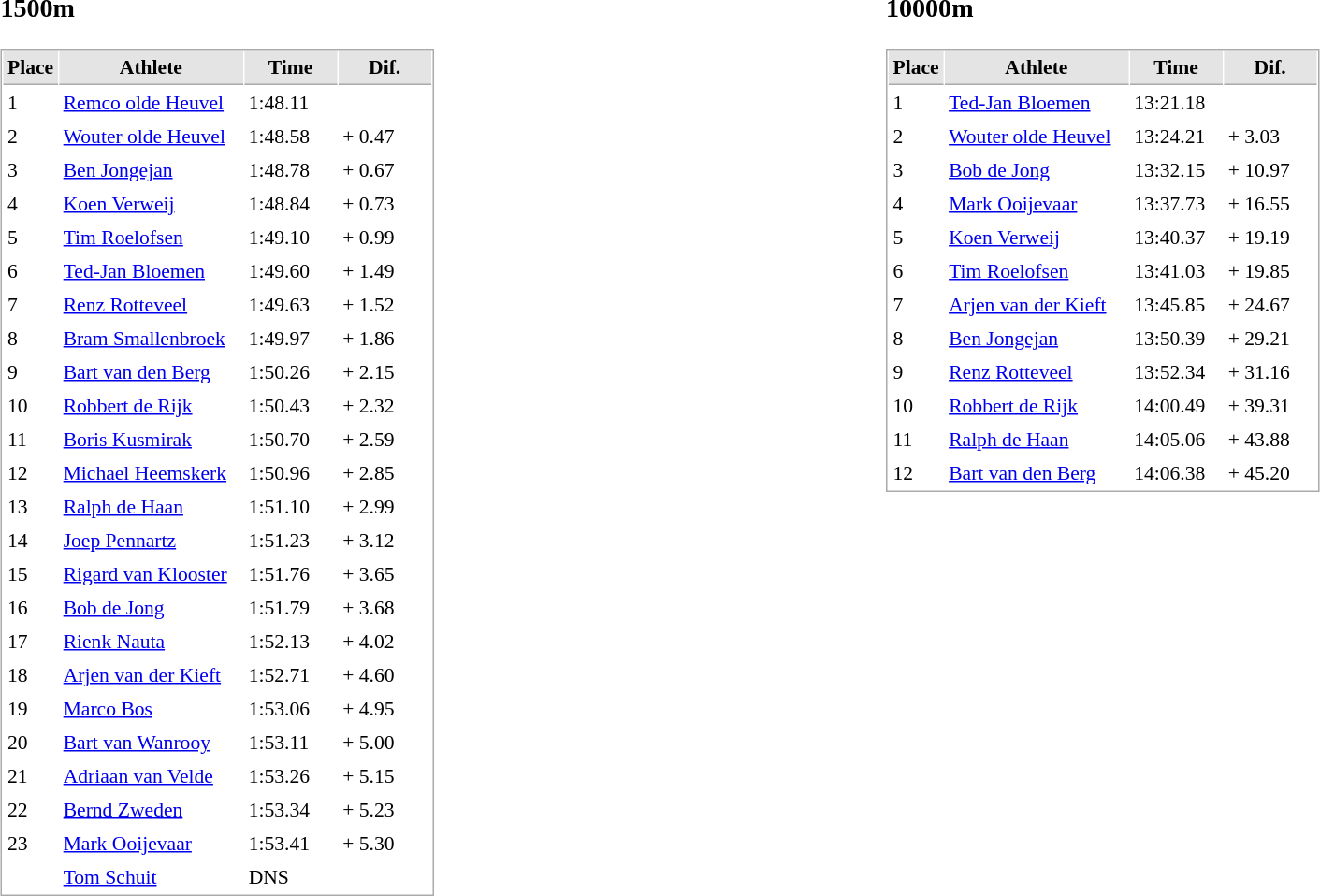<table width=100%>
<tr>
<td width=50% align=left valign=top><br><h3>1500m</h3><table cellspacing="1" cellpadding="3" style="border:1px solid #AAAAAA;font-size:90%">
<tr bgcolor="#E4E4E4">
<th style="border-bottom:1px solid #AAAAAA" width=15>Place</th>
<th style="border-bottom:1px solid #AAAAAA" width=125>Athlete</th>
<th style="border-bottom:1px solid #AAAAAA" width=60>Time</th>
<th style="border-bottom:1px solid #AAAAAA" width=60>Dif.</th>
</tr>
<tr>
<td>1</td>
<td><a href='#'>Remco olde Heuvel</a></td>
<td>1:48.11</td>
<td></td>
</tr>
<tr>
<td>2</td>
<td><a href='#'>Wouter olde Heuvel</a></td>
<td>1:48.58</td>
<td>+ 0.47</td>
</tr>
<tr>
<td>3</td>
<td><a href='#'>Ben Jongejan</a></td>
<td>1:48.78</td>
<td>+ 0.67</td>
</tr>
<tr>
<td>4</td>
<td><a href='#'>Koen Verweij</a></td>
<td>1:48.84</td>
<td>+ 0.73</td>
</tr>
<tr>
<td>5</td>
<td><a href='#'>Tim Roelofsen</a></td>
<td>1:49.10</td>
<td>+ 0.99</td>
</tr>
<tr>
<td>6</td>
<td><a href='#'>Ted-Jan Bloemen</a></td>
<td>1:49.60</td>
<td>+ 1.49</td>
</tr>
<tr>
<td>7</td>
<td><a href='#'>Renz Rotteveel</a></td>
<td>1:49.63</td>
<td>+ 1.52</td>
</tr>
<tr>
<td>8</td>
<td><a href='#'>Bram Smallenbroek</a></td>
<td>1:49.97</td>
<td>+ 1.86</td>
</tr>
<tr>
<td>9</td>
<td><a href='#'>Bart van den Berg</a></td>
<td>1:50.26</td>
<td>+ 2.15</td>
</tr>
<tr>
<td>10</td>
<td><a href='#'>Robbert de Rijk</a></td>
<td>1:50.43</td>
<td>+ 2.32</td>
</tr>
<tr>
<td>11</td>
<td><a href='#'>Boris Kusmirak</a></td>
<td>1:50.70</td>
<td>+ 2.59</td>
</tr>
<tr>
<td>12</td>
<td><a href='#'>Michael Heemskerk</a></td>
<td>1:50.96</td>
<td>+ 2.85</td>
</tr>
<tr>
<td>13</td>
<td><a href='#'>Ralph de Haan</a></td>
<td>1:51.10</td>
<td>+ 2.99</td>
</tr>
<tr>
<td>14</td>
<td><a href='#'>Joep Pennartz</a></td>
<td>1:51.23</td>
<td>+ 3.12</td>
</tr>
<tr>
<td>15</td>
<td><a href='#'>Rigard van Klooster</a></td>
<td>1:51.76</td>
<td>+ 3.65</td>
</tr>
<tr>
<td>16</td>
<td><a href='#'>Bob de Jong</a></td>
<td>1:51.79</td>
<td>+ 3.68</td>
</tr>
<tr>
<td>17</td>
<td><a href='#'>Rienk Nauta</a></td>
<td>1:52.13</td>
<td>+ 4.02</td>
</tr>
<tr>
<td>18</td>
<td><a href='#'>Arjen van der Kieft</a></td>
<td>1:52.71</td>
<td>+ 4.60</td>
</tr>
<tr>
<td>19</td>
<td><a href='#'>Marco Bos</a></td>
<td>1:53.06</td>
<td>+ 4.95</td>
</tr>
<tr>
<td>20</td>
<td><a href='#'>Bart van Wanrooy</a></td>
<td>1:53.11</td>
<td>+ 5.00</td>
</tr>
<tr>
<td>21</td>
<td><a href='#'>Adriaan van Velde</a></td>
<td>1:53.26</td>
<td>+ 5.15</td>
</tr>
<tr>
<td>22</td>
<td><a href='#'>Bernd Zweden</a></td>
<td>1:53.34</td>
<td>+ 5.23</td>
</tr>
<tr>
<td>23</td>
<td><a href='#'>Mark Ooijevaar</a></td>
<td>1:53.41</td>
<td>+ 5.30</td>
</tr>
<tr>
<td></td>
<td><a href='#'>Tom Schuit</a></td>
<td>DNS</td>
<td></td>
</tr>
</table>
</td>
<td width=50% align=left valign=top><br><h3>10000m</h3><table cellspacing="1" cellpadding="3" style="border:1px solid #AAAAAA;font-size:90%">
<tr bgcolor="#E4E4E4">
<th style="border-bottom:1px solid #AAAAAA" width=15>Place</th>
<th style="border-bottom:1px solid #AAAAAA" width=125>Athlete</th>
<th style="border-bottom:1px solid #AAAAAA" width=60>Time</th>
<th style="border-bottom:1px solid #AAAAAA" width=60>Dif.</th>
</tr>
<tr>
<td>1</td>
<td><a href='#'>Ted-Jan Bloemen</a></td>
<td>13:21.18</td>
<td></td>
</tr>
<tr>
<td>2</td>
<td><a href='#'>Wouter olde Heuvel</a></td>
<td>13:24.21</td>
<td>+ 3.03</td>
</tr>
<tr>
<td>3</td>
<td><a href='#'>Bob de Jong</a></td>
<td>13:32.15</td>
<td>+ 10.97</td>
</tr>
<tr>
<td>4</td>
<td><a href='#'>Mark Ooijevaar</a></td>
<td>13:37.73</td>
<td>+ 16.55</td>
</tr>
<tr>
<td>5</td>
<td><a href='#'>Koen Verweij</a></td>
<td>13:40.37</td>
<td>+ 19.19</td>
</tr>
<tr>
<td>6</td>
<td><a href='#'>Tim Roelofsen</a></td>
<td>13:41.03</td>
<td>+ 19.85</td>
</tr>
<tr>
<td>7</td>
<td><a href='#'>Arjen van der Kieft</a></td>
<td>13:45.85</td>
<td>+ 24.67</td>
</tr>
<tr>
<td>8</td>
<td><a href='#'>Ben Jongejan</a></td>
<td>13:50.39</td>
<td>+ 29.21</td>
</tr>
<tr>
<td>9</td>
<td><a href='#'>Renz Rotteveel</a></td>
<td>13:52.34</td>
<td>+ 31.16</td>
</tr>
<tr>
<td>10</td>
<td><a href='#'>Robbert de Rijk</a></td>
<td>14:00.49</td>
<td>+ 39.31</td>
</tr>
<tr>
<td>11</td>
<td><a href='#'>Ralph de Haan</a></td>
<td>14:05.06</td>
<td>+ 43.88</td>
</tr>
<tr>
<td>12</td>
<td><a href='#'>Bart van den Berg</a></td>
<td>14:06.38</td>
<td>+ 45.20</td>
</tr>
</table>
</td>
</tr>
</table>
